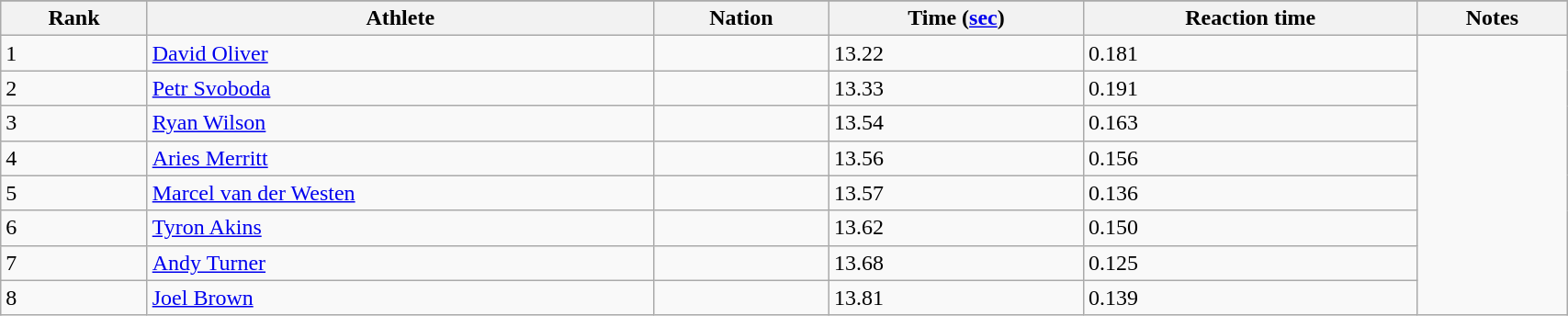<table class="wikitable" width=90%>
<tr>
</tr>
<tr>
<th>Rank</th>
<th>Athlete</th>
<th>Nation</th>
<th>Time (<a href='#'>sec</a>)</th>
<th>Reaction time</th>
<th>Notes</th>
</tr>
<tr>
<td>1</td>
<td><a href='#'>David Oliver</a></td>
<td></td>
<td>13.22</td>
<td>0.181</td>
</tr>
<tr>
<td>2</td>
<td><a href='#'>Petr Svoboda</a></td>
<td></td>
<td>13.33</td>
<td>0.191</td>
</tr>
<tr>
<td>3</td>
<td><a href='#'>Ryan Wilson</a></td>
<td></td>
<td>13.54</td>
<td>0.163</td>
</tr>
<tr>
<td>4</td>
<td><a href='#'>Aries Merritt</a></td>
<td></td>
<td>13.56</td>
<td>0.156</td>
</tr>
<tr>
<td>5</td>
<td><a href='#'>Marcel van der Westen</a></td>
<td></td>
<td>13.57</td>
<td>0.136</td>
</tr>
<tr>
<td>6</td>
<td><a href='#'>Tyron Akins</a></td>
<td></td>
<td>13.62</td>
<td>0.150</td>
</tr>
<tr>
<td>7</td>
<td><a href='#'>Andy Turner</a></td>
<td></td>
<td>13.68</td>
<td>0.125</td>
</tr>
<tr>
<td>8</td>
<td><a href='#'>Joel Brown</a></td>
<td></td>
<td>13.81</td>
<td>0.139</td>
</tr>
</table>
